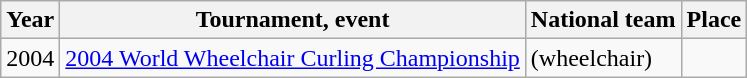<table class="wikitable">
<tr>
<th scope="col">Year</th>
<th scope="col">Tournament, event</th>
<th scope="col">National team</th>
<th scope="col">Place</th>
</tr>
<tr>
<td>2004</td>
<td><a href='#'>2004 World Wheelchair Curling Championship</a></td>
<td> (wheelchair)</td>
<td></td>
</tr>
</table>
